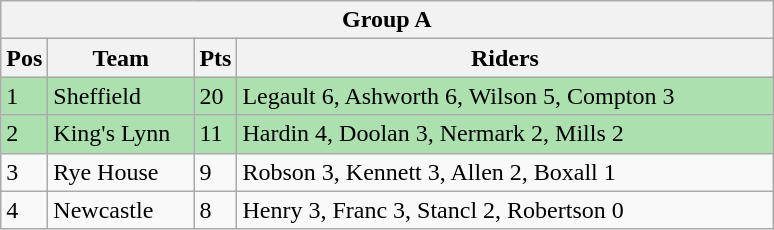<table class="wikitable">
<tr>
<th colspan="4">Group A</th>
</tr>
<tr>
<th width=20>Pos</th>
<th width=90>Team</th>
<th width=20>Pts</th>
<th width=350>Riders</th>
</tr>
<tr style="background:#ACE1AF;">
<td>1</td>
<td align=left>Sheffield</td>
<td>20</td>
<td>Legault 6, Ashworth 6, Wilson 5, Compton 3</td>
</tr>
<tr style="background:#ACE1AF;">
<td>2</td>
<td align=left>King's Lynn</td>
<td>11</td>
<td>Hardin 4, Doolan 3, Nermark 2, Mills 2</td>
</tr>
<tr>
<td>3</td>
<td align=left>Rye House</td>
<td>9</td>
<td>Robson 3, Kennett 3, Allen 2, Boxall 1</td>
</tr>
<tr>
<td>4</td>
<td align=left>Newcastle</td>
<td>8</td>
<td>Henry 3, Franc 3, Stancl 2, Robertson 0</td>
</tr>
</table>
